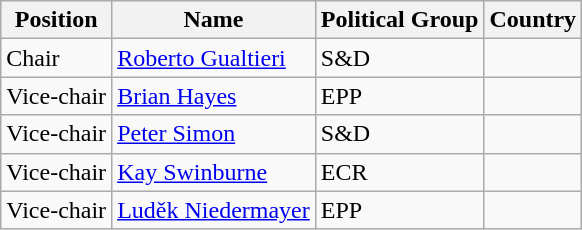<table class="wikitable">
<tr>
<th>Position</th>
<th>Name</th>
<th>Political Group</th>
<th>Country</th>
</tr>
<tr>
<td>Chair</td>
<td><a href='#'>Roberto Gualtieri</a></td>
<td>S&D</td>
<td></td>
</tr>
<tr>
<td>Vice-chair</td>
<td><a href='#'>Brian Hayes</a></td>
<td>EPP</td>
<td></td>
</tr>
<tr>
<td>Vice-chair</td>
<td><a href='#'>Peter Simon</a></td>
<td>S&D</td>
<td></td>
</tr>
<tr>
<td>Vice-chair</td>
<td><a href='#'>Kay Swinburne</a></td>
<td>ECR</td>
<td></td>
</tr>
<tr>
<td>Vice-chair</td>
<td><a href='#'>Luděk Niedermayer</a></td>
<td>EPP</td>
<td></td>
</tr>
</table>
